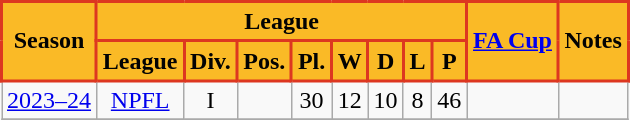<table class="wikitable">
<tr style="background:#d92121;">
<th rowspan="2" ! style="background:#FABA26; color:#030303; border:2px solid #DD3720;" scope="col">Season</th>
<th colspan="8" ! style="background:#FABA26; color:#030303; border:2px solid #DD3720;" scope="col">League</th>
<th rowspan="2" ! style="background:#FABA26; color:#030303; border:2px solid #DD3720;" scope="col"><a href='#'>FA Cup</a></th>
<th rowspan="2" ! style="background:#FABA26; color:#030303; border:2px solid #DD3720;" scope="col">Notes</th>
</tr>
<tr>
<th style="background:#FABA26; color:#030303;border:2px solid #DD3720;" scope="col">League</th>
<th style="background:#FABA26; color:#030303;border:2px solid #DD3720;" scope="col">Div.</th>
<th style="background:#FABA26; color:#030303;border:2px solid #DD3720;" scope="col">Pos.</th>
<th style="background:#FABA26; color:#030303;border:2px solid #DD3720;" scope="col">Pl.</th>
<th style="background:#FABA26; color:#030303;border:2px solid #DD3720;" scope="col">W</th>
<th style="background:#FABA26; color:#030303;border:2px solid #DD3720;" scope="col">D</th>
<th style="background:#FABA26; color:#030303;border:2px solid #DD3720;" scope="col">L</th>
<th style="background:#FABA26; color:#030303;border:2px solid #DD3720;" scope="col">P</th>
</tr>
<tr>
<td align=center><a href='#'>2023–24</a></td>
<td align=center><a href='#'>NPFL</a></td>
<td align=center>I</td>
<td align=center></td>
<td align=center>30</td>
<td align=center>12</td>
<td align=center>10</td>
<td align=center>8</td>
<td align=center>46</td>
<td align=center></td>
<td align=center></td>
</tr>
<tr>
</tr>
</table>
